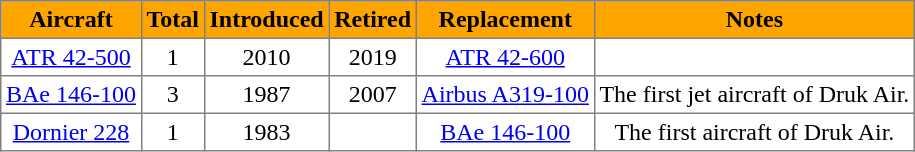<table class="toccolours" border="1" cellpadding="3" style="border-collapse:collapse;text-align:center;">
<tr bgcolor=orange>
<th>Aircraft</th>
<th>Total</th>
<th>Introduced</th>
<th>Retired</th>
<th>Replacement</th>
<th>Notes</th>
</tr>
<tr>
<td><a href='#'>ATR 42-500</a></td>
<td>1</td>
<td>2010</td>
<td>2019</td>
<td><a href='#'>ATR 42-600</a></td>
<td></td>
</tr>
<tr>
<td><a href='#'>BAe 146-100</a></td>
<td>3</td>
<td>1987</td>
<td>2007</td>
<td><a href='#'>Airbus A319-100</a></td>
<td>The first jet aircraft of Druk Air.</td>
</tr>
<tr>
<td><a href='#'>Dornier 228</a></td>
<td>1</td>
<td>1983</td>
<td></td>
<td><a href='#'>BAe 146-100</a></td>
<td>The first aircraft of Druk Air.</td>
</tr>
</table>
